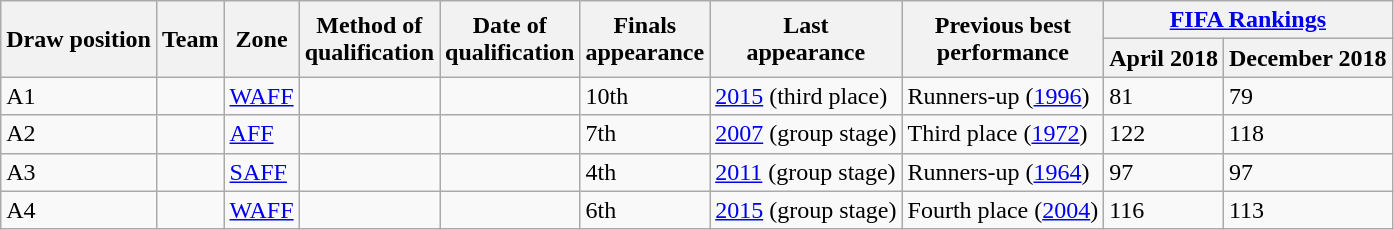<table class="wikitable sortable">
<tr>
<th rowspan=2>Draw position</th>
<th rowspan=2>Team</th>
<th rowspan=2>Zone</th>
<th rowspan=2>Method of<br>qualification</th>
<th rowspan=2>Date of<br>qualification</th>
<th rowspan=2 data-sort-type="number">Finals<br>appearance</th>
<th rowspan=2>Last<br>appearance</th>
<th rowspan=2>Previous best<br>performance</th>
<th colspan=2><a href='#'>FIFA Rankings</a></th>
</tr>
<tr>
<th>April 2018</th>
<th>December 2018</th>
</tr>
<tr>
<td>A1</td>
<td style=white-space:nowrap></td>
<td><a href='#'>WAFF</a></td>
<td></td>
<td></td>
<td>10th</td>
<td><a href='#'>2015</a> (third place)</td>
<td>Runners-up (<a href='#'>1996</a>)</td>
<td>81</td>
<td>79</td>
</tr>
<tr>
<td>A2</td>
<td style=white-space:nowrap></td>
<td><a href='#'>AFF</a></td>
<td></td>
<td></td>
<td>7th</td>
<td><a href='#'>2007</a> (group stage)</td>
<td>Third place (<a href='#'>1972</a>)</td>
<td>122</td>
<td>118</td>
</tr>
<tr>
<td>A3</td>
<td style=white-space:nowrap></td>
<td><a href='#'>SAFF</a></td>
<td></td>
<td></td>
<td>4th</td>
<td><a href='#'>2011</a> (group stage)</td>
<td>Runners-up (<a href='#'>1964</a>)</td>
<td>97</td>
<td>97</td>
</tr>
<tr>
<td>A4</td>
<td style=white-space:nowrap></td>
<td><a href='#'>WAFF</a></td>
<td></td>
<td></td>
<td>6th</td>
<td><a href='#'>2015</a> (group stage)</td>
<td>Fourth place (<a href='#'>2004</a>)</td>
<td>116</td>
<td>113</td>
</tr>
</table>
